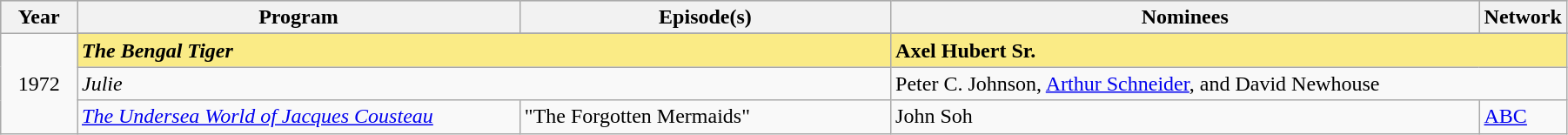<table class="wikitable" style="width:95%">
<tr bgcolor="#bebebe">
<th width="5%">Year</th>
<th width="30%">Program</th>
<th width="25%">Episode(s)</th>
<th width="40%">Nominees</th>
<th width="10%">Network</th>
</tr>
<tr>
<td rowspan=4 style="text-align:center">1972<br></td>
</tr>
<tr style="background:#FAEB86">
<td colspan="2"><strong><em>The Bengal Tiger</em></strong></td>
<td colspan="2"><strong>Axel Hubert Sr.</strong></td>
</tr>
<tr>
<td colspan="2"><em>Julie</em></td>
<td colspan="2">Peter C. Johnson, <a href='#'>Arthur Schneider</a>, and David Newhouse</td>
</tr>
<tr>
<td><em><a href='#'>The Undersea World of Jacques Cousteau</a></em></td>
<td>"The Forgotten Mermaids"</td>
<td>John Soh</td>
<td><a href='#'>ABC</a></td>
</tr>
</table>
